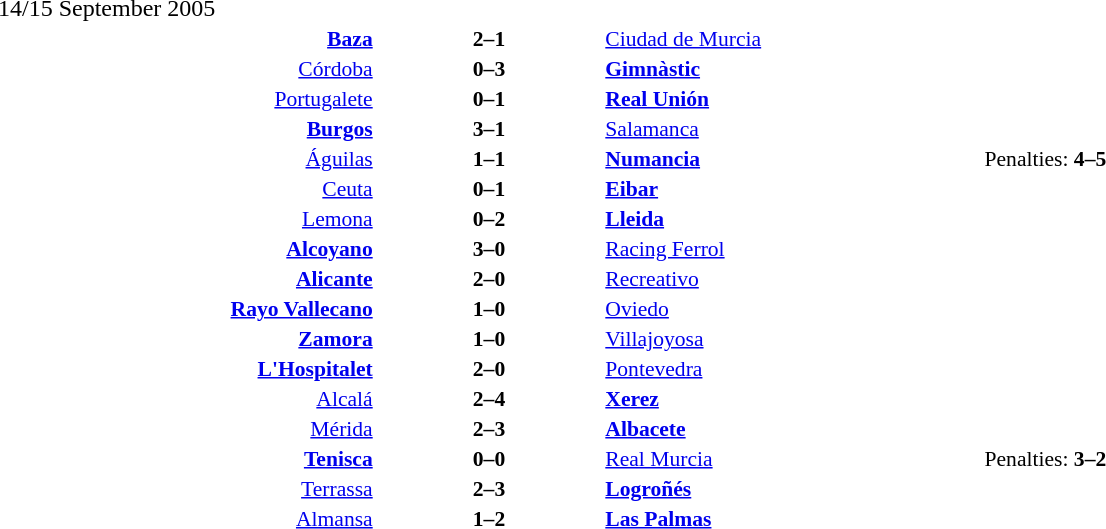<table width=100% cellspacing=1>
<tr>
<th width=20%></th>
<th width=12%></th>
<th width=20%></th>
<th></th>
</tr>
<tr>
<td>14/15 September 2005</td>
</tr>
<tr style=font-size:90%>
<td align=right><strong><a href='#'>Baza</a></strong></td>
<td align=center><strong>2–1</strong></td>
<td><a href='#'>Ciudad de Murcia</a></td>
</tr>
<tr style=font-size:90%>
<td align=right><a href='#'>Córdoba</a></td>
<td align=center><strong>0–3</strong></td>
<td><strong><a href='#'>Gimnàstic</a></strong></td>
</tr>
<tr style=font-size:90%>
<td align=right><a href='#'>Portugalete</a></td>
<td align=center><strong>0–1</strong></td>
<td><strong><a href='#'>Real Unión</a></strong></td>
</tr>
<tr style=font-size:90%>
<td align=right><strong><a href='#'>Burgos</a></strong></td>
<td align=center><strong>3–1</strong></td>
<td><a href='#'>Salamanca</a></td>
</tr>
<tr style=font-size:90%>
<td align=right><a href='#'>Águilas</a></td>
<td align=center><strong>1–1</strong></td>
<td><strong><a href='#'>Numancia</a></strong></td>
<td>Penalties: <strong>4–5</strong></td>
</tr>
<tr style=font-size:90%>
<td align=right><a href='#'>Ceuta</a></td>
<td align=center><strong>0–1</strong></td>
<td><strong><a href='#'>Eibar</a></strong></td>
</tr>
<tr style=font-size:90%>
<td align=right><a href='#'>Lemona</a></td>
<td align=center><strong>0–2</strong></td>
<td><strong><a href='#'>Lleida</a></strong></td>
</tr>
<tr style=font-size:90%>
<td align=right><strong><a href='#'>Alcoyano</a></strong></td>
<td align=center><strong>3–0</strong></td>
<td><a href='#'>Racing Ferrol</a></td>
</tr>
<tr style=font-size:90%>
<td align=right><strong><a href='#'>Alicante</a></strong></td>
<td align=center><strong>2–0</strong></td>
<td><a href='#'>Recreativo</a></td>
</tr>
<tr style=font-size:90%>
<td align=right><strong><a href='#'>Rayo Vallecano</a></strong></td>
<td align=center><strong>1–0</strong></td>
<td><a href='#'>Oviedo</a></td>
</tr>
<tr style=font-size:90%>
<td align=right><strong><a href='#'>Zamora</a></strong></td>
<td align=center><strong>1–0</strong></td>
<td><a href='#'>Villajoyosa</a></td>
</tr>
<tr style=font-size:90%>
<td align=right><strong><a href='#'>L'Hospitalet</a></strong></td>
<td align=center><strong>2–0</strong></td>
<td><a href='#'>Pontevedra</a></td>
</tr>
<tr style=font-size:90%>
<td align=right><a href='#'>Alcalá</a></td>
<td align=center><strong>2–4</strong></td>
<td><strong><a href='#'>Xerez</a></strong></td>
</tr>
<tr style=font-size:90%>
<td align=right><a href='#'>Mérida</a></td>
<td align=center><strong>2–3</strong></td>
<td><strong><a href='#'>Albacete</a></strong></td>
</tr>
<tr style=font-size:90%>
<td align=right><strong><a href='#'>Tenisca</a></strong></td>
<td align=center><strong>0–0</strong></td>
<td><a href='#'>Real Murcia</a></td>
<td>Penalties: <strong>3–2</strong></td>
</tr>
<tr style=font-size:90%>
<td align=right><a href='#'>Terrassa</a></td>
<td align=center><strong>2–3</strong></td>
<td><strong><a href='#'>Logroñés</a></strong></td>
</tr>
<tr style=font-size:90%>
<td align=right><a href='#'>Almansa</a></td>
<td align=center><strong>1–2</strong></td>
<td><strong><a href='#'>Las Palmas</a></strong></td>
</tr>
</table>
